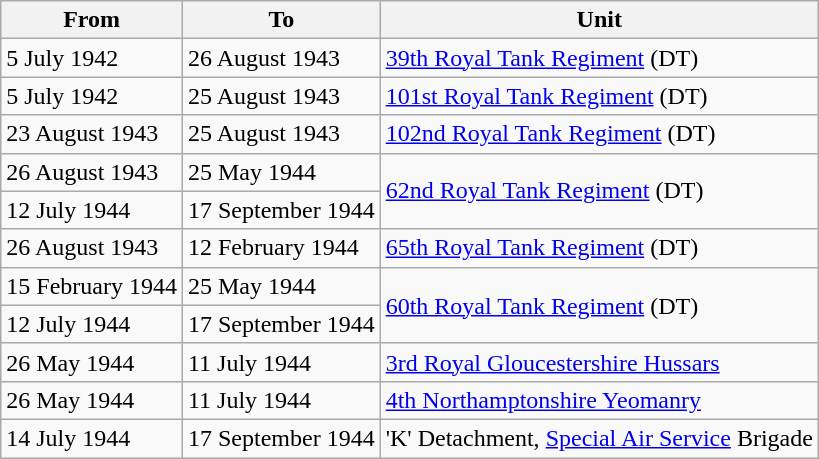<table class="wikitable">
<tr>
<th>From</th>
<th>To</th>
<th>Unit</th>
</tr>
<tr>
<td>5 July 1942</td>
<td>26 August 1943</td>
<td><a href='#'>39th Royal Tank Regiment</a> (DT)</td>
</tr>
<tr>
<td>5 July 1942</td>
<td>25 August 1943</td>
<td><a href='#'>101st Royal Tank Regiment</a> (DT)</td>
</tr>
<tr>
<td>23 August 1943</td>
<td>25 August 1943</td>
<td><a href='#'>102nd Royal Tank Regiment</a> (DT)</td>
</tr>
<tr>
<td>26 August 1943</td>
<td>25 May 1944</td>
<td rowspan=2><a href='#'>62nd Royal Tank Regiment</a> (DT)</td>
</tr>
<tr>
<td>12 July 1944</td>
<td>17 September 1944</td>
</tr>
<tr>
<td>26 August 1943</td>
<td>12 February 1944</td>
<td><a href='#'>65th Royal Tank Regiment</a> (DT)</td>
</tr>
<tr>
<td>15 February 1944</td>
<td>25 May 1944</td>
<td rowspan=2><a href='#'>60th Royal Tank Regiment</a> (DT)</td>
</tr>
<tr>
<td>12 July 1944</td>
<td>17 September 1944</td>
</tr>
<tr>
<td>26 May 1944</td>
<td>11 July 1944</td>
<td><a href='#'>3rd Royal Gloucestershire Hussars</a></td>
</tr>
<tr>
<td>26 May 1944</td>
<td>11 July 1944</td>
<td><a href='#'>4th Northamptonshire Yeomanry</a></td>
</tr>
<tr>
<td>14 July 1944</td>
<td>17 September 1944</td>
<td>'K' Detachment, <a href='#'>Special Air Service</a> Brigade</td>
</tr>
</table>
